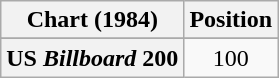<table class="wikitable plainrowheaders" style="text-align:center">
<tr>
<th scope="col">Chart (1984)</th>
<th scope="col">Position</th>
</tr>
<tr>
</tr>
<tr>
<th scope="row">US <em>Billboard</em> 200</th>
<td>100</td>
</tr>
</table>
